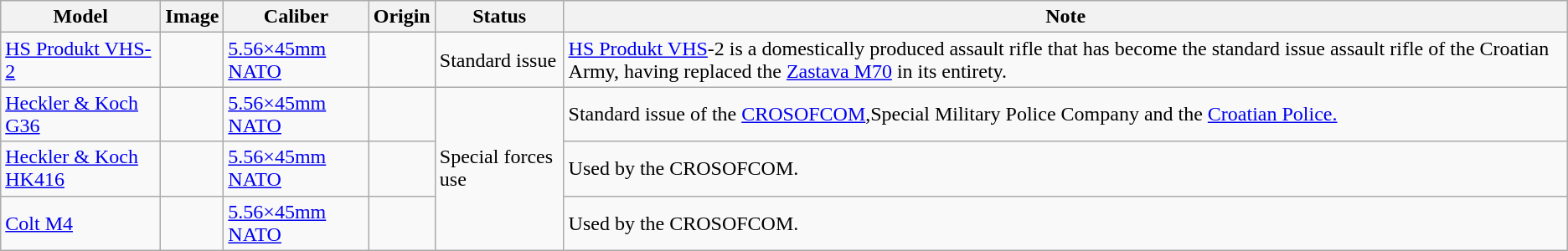<table class="wikitable">
<tr>
<th>Model</th>
<th>Image</th>
<th>Caliber</th>
<th>Origin</th>
<th>Status</th>
<th>Note</th>
</tr>
<tr>
<td><a href='#'>HS Produkt VHS-2</a></td>
<td></td>
<td><a href='#'>5.56×45mm NATO</a></td>
<td></td>
<td>Standard issue</td>
<td><a href='#'>HS Produkt VHS</a>-2 is a domestically produced assault rifle that has become the standard issue assault rifle of the Croatian Army, having replaced the <a href='#'>Zastava M70</a> in its entirety.</td>
</tr>
<tr>
<td><a href='#'>Heckler & Koch G36</a></td>
<td></td>
<td><a href='#'>5.56×45mm NATO</a></td>
<td></td>
<td rowspan="3">Special forces use</td>
<td>Standard issue of the <a href='#'>CROSOFCOM</a>,Special Military Police Company and the <a href='#'>Croatian Police.</a></td>
</tr>
<tr>
<td><a href='#'>Heckler & Koch HK416</a></td>
<td></td>
<td><a href='#'>5.56×45mm NATO</a></td>
<td></td>
<td>Used by the CROSOFCOM.</td>
</tr>
<tr>
<td><a href='#'>Colt M4</a></td>
<td></td>
<td><a href='#'>5.56×45mm NATO</a></td>
<td></td>
<td>Used by the CROSOFCOM.</td>
</tr>
</table>
